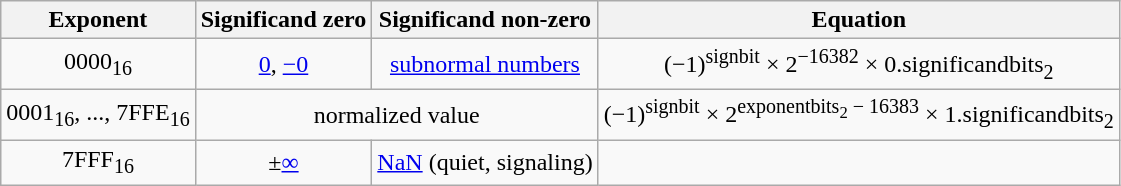<table class="wikitable" style="text-align:center">
<tr>
<th>Exponent</th>
<th>Significand zero</th>
<th>Significand non-zero</th>
<th>Equation</th>
</tr>
<tr>
<td>0000<sub>16</sub></td>
<td><a href='#'>0</a>, <a href='#'>−0</a></td>
<td><a href='#'>subnormal numbers</a></td>
<td>(−1)<sup>signbit</sup> × 2<sup>−16382</sup> × 0.significandbits<sub>2</sub></td>
</tr>
<tr>
<td>0001<sub>16</sub>, ..., 7FFE<sub>16</sub></td>
<td colspan=2>normalized value</td>
<td>(−1)<sup>signbit</sup> × 2<sup>exponentbits<sub>2</sub> − 16383</sup> × 1.significandbits<sub>2</sub></td>
</tr>
<tr>
<td>7FFF<sub>16</sub></td>
<td>±<a href='#'>∞</a></td>
<td><a href='#'>NaN</a> (quiet, signaling)</td>
</tr>
</table>
